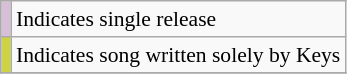<table class="wikitable" style="font-size:90%;">
<tr>
<td style="background-color:#D8BFD8"> </td>
<td>Indicates single release</td>
</tr>
<tr>
<td style="background-color:#ced343"> </td>
<td>Indicates song written solely by Keys</td>
</tr>
<tr>
</tr>
</table>
